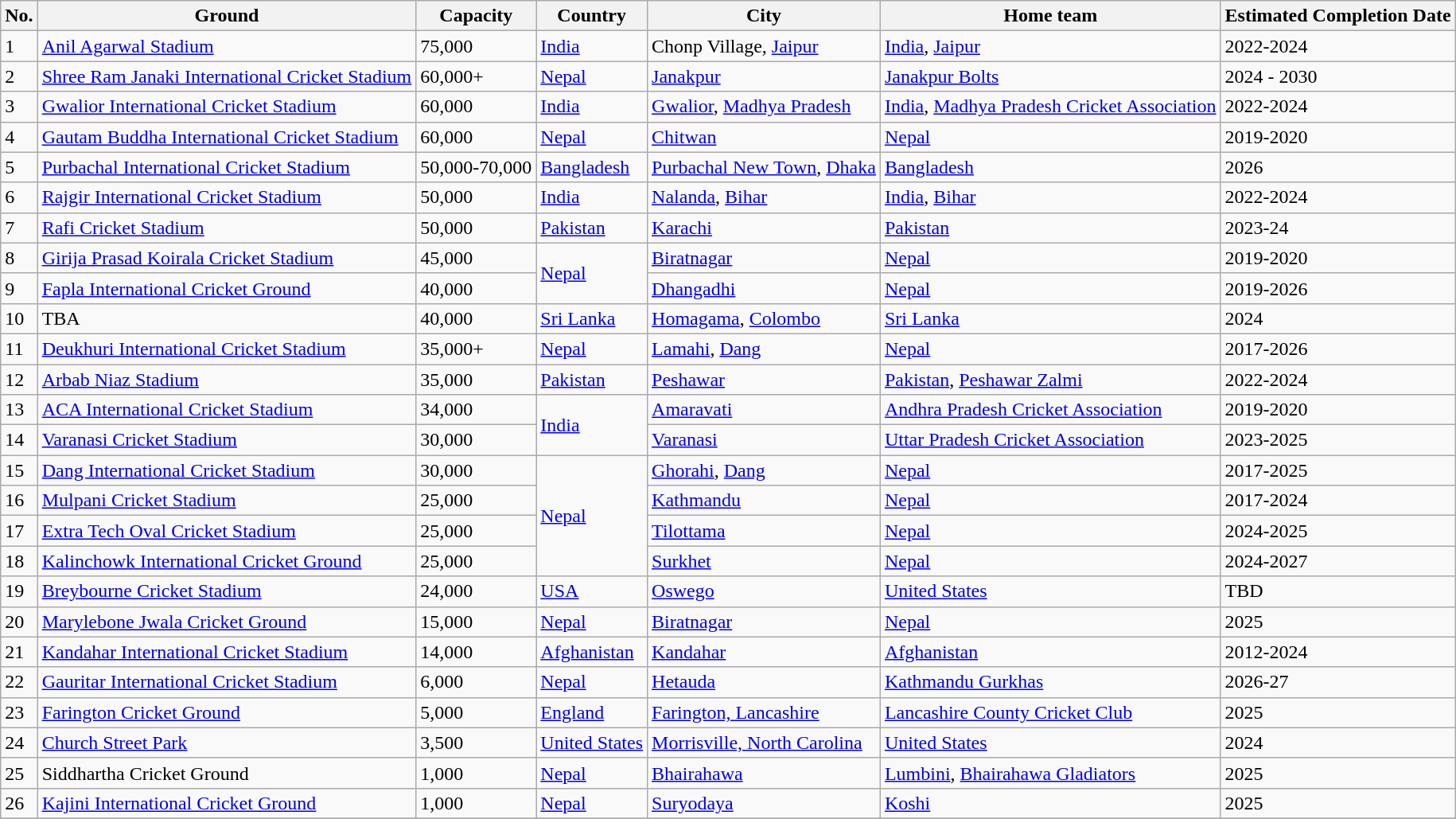<table class="wikitable sortable">
<tr>
<th>No.</th>
<th>Ground</th>
<th>Capacity</th>
<th>Country</th>
<th>City</th>
<th>Home team</th>
<th>Estimated Completion Date</th>
</tr>
<tr>
<td>1</td>
<td><a href='#'>Anil Agarwal Stadium</a></td>
<td>75,000</td>
<td><a href='#'>India</a></td>
<td>Chonp Village, <a href='#'>Jaipur</a></td>
<td><a href='#'>India</a>, <a href='#'>Jaipur</a></td>
<td>2022-2024</td>
</tr>
<tr>
<td>2</td>
<td><a href='#'>Shree Ram Janaki International Cricket Stadium</a></td>
<td>60,000+</td>
<td> <a href='#'>Nepal</a></td>
<td><a href='#'>Janakpur</a></td>
<td><a href='#'>Janakpur Bolts</a></td>
<td>2024 - 2030</td>
</tr>
<tr>
<td>3</td>
<td><a href='#'>Gwalior International Cricket Stadium</a></td>
<td>60,000</td>
<td> <a href='#'>India</a></td>
<td><a href='#'>Gwalior</a>, <a href='#'>Madhya Pradesh</a></td>
<td><a href='#'>India</a>, <a href='#'>Madhya Pradesh Cricket Association</a></td>
<td>2022-2024</td>
</tr>
<tr>
<td>4</td>
<td><a href='#'>Gautam Buddha International Cricket Stadium</a></td>
<td>60,000</td>
<td> <a href='#'>Nepal</a></td>
<td><a href='#'>Chitwan</a></td>
<td><a href='#'>Nepal</a></td>
<td>2019-2020</td>
</tr>
<tr>
<td>5</td>
<td><a href='#'>Purbachal International Cricket Stadium</a></td>
<td>50,000-70,000</td>
<td> <a href='#'>Bangladesh</a></td>
<td><a href='#'>Purbachal New Town</a>, <a href='#'>Dhaka</a></td>
<td><a href='#'>Bangladesh</a></td>
<td>2026</td>
</tr>
<tr>
<td>6</td>
<td><a href='#'>Rajgir International Cricket Stadium</a></td>
<td>50,000</td>
<td> <a href='#'>India</a></td>
<td><a href='#'>Nalanda</a>, <a href='#'>Bihar</a></td>
<td><a href='#'>India</a>, <a href='#'>Bihar</a></td>
<td>2022-2024</td>
</tr>
<tr>
<td>7</td>
<td><a href='#'>Rafi Cricket Stadium</a></td>
<td>50,000</td>
<td> <a href='#'>Pakistan</a></td>
<td><a href='#'>Karachi</a></td>
<td><a href='#'>Pakistan</a></td>
<td>2023-24</td>
</tr>
<tr>
<td>8</td>
<td><a href='#'>Girija Prasad Koirala Cricket Stadium</a></td>
<td>45,000</td>
<td rowspan="2"> <a href='#'>Nepal</a></td>
<td><a href='#'>Biratnagar</a></td>
<td><a href='#'>Nepal</a></td>
<td>2019-2020</td>
</tr>
<tr>
<td>9</td>
<td><a href='#'>Fapla International Cricket Ground</a></td>
<td>40,000</td>
<td><a href='#'>Dhangadhi</a></td>
<td><a href='#'>Nepal</a></td>
<td>2019-2026</td>
</tr>
<tr>
<td>10</td>
<td>TBA</td>
<td>40,000</td>
<td><a href='#'>Sri Lanka</a></td>
<td><a href='#'>Homagama</a>, <a href='#'>Colombo</a></td>
<td><a href='#'>Sri Lanka</a></td>
<td>2024</td>
</tr>
<tr>
<td>11</td>
<td><a href='#'>Deukhuri International Cricket Stadium</a></td>
<td>35,000+</td>
<td> <a href='#'>Nepal</a></td>
<td><a href='#'>Lamahi</a>, <a href='#'>Dang</a></td>
<td><a href='#'>Nepal</a></td>
<td>2017-2026</td>
</tr>
<tr>
<td>12</td>
<td><a href='#'>Arbab Niaz Stadium</a></td>
<td>35,000</td>
<td><a href='#'>Pakistan</a></td>
<td><a href='#'>Peshawar</a></td>
<td><a href='#'>Pakistan</a>, <a href='#'>Peshawar Zalmi</a></td>
<td>2022-2024</td>
</tr>
<tr>
<td>13</td>
<td><a href='#'>ACA International Cricket Stadium</a></td>
<td>34,000</td>
<td rowspan="2"> <a href='#'>India</a></td>
<td><a href='#'>Amaravati</a></td>
<td><a href='#'>Andhra Pradesh Cricket Association</a></td>
<td>2019-2020</td>
</tr>
<tr>
<td>14</td>
<td><a href='#'>Varanasi Cricket Stadium</a></td>
<td>30,000</td>
<td><a href='#'>Varanasi</a></td>
<td><a href='#'>Uttar Pradesh Cricket Association</a></td>
<td>2023-2025</td>
</tr>
<tr>
<td>15</td>
<td><a href='#'>Dang International Cricket Stadium</a></td>
<td>30,000</td>
<td rowspan="4"> <a href='#'>Nepal</a></td>
<td><a href='#'>Ghorahi</a>, <a href='#'>Dang</a></td>
<td><a href='#'>Nepal</a></td>
<td>2017-2025</td>
</tr>
<tr>
<td>16</td>
<td><a href='#'>Mulpani Cricket Stadium</a></td>
<td>25,000</td>
<td><a href='#'>Kathmandu</a></td>
<td><a href='#'>Nepal</a></td>
<td>2017-2024</td>
</tr>
<tr>
<td>17</td>
<td><a href='#'>Extra Tech Oval Cricket Stadium</a></td>
<td>25,000</td>
<td><a href='#'>Tilottama</a></td>
<td><a href='#'>Nepal</a></td>
<td>2024-2025</td>
</tr>
<tr>
<td>18</td>
<td><a href='#'>Kalinchowk International Cricket Ground</a></td>
<td>25,000</td>
<td><a href='#'>Surkhet</a></td>
<td><a href='#'>Nepal</a></td>
<td>2024-2027</td>
</tr>
<tr>
<td>19</td>
<td><a href='#'>Breybourne Cricket Stadium</a></td>
<td>24,000</td>
<td> <a href='#'>USA</a></td>
<td><a href='#'>Oswego</a></td>
<td><a href='#'>United States</a></td>
<td>TBD</td>
</tr>
<tr>
<td>20</td>
<td><a href='#'>Marylebone Jwala Cricket Ground</a></td>
<td>15,000</td>
<td> <a href='#'>Nepal</a></td>
<td><a href='#'>Biratnagar</a></td>
<td><a href='#'>Nepal</a></td>
<td>2025</td>
</tr>
<tr>
<td>21</td>
<td><a href='#'>Kandahar International Cricket Stadium</a></td>
<td>14,000</td>
<td> <a href='#'>Afghanistan</a></td>
<td><a href='#'>Kandahar</a></td>
<td><a href='#'>Afghanistan</a></td>
<td>2012-2024</td>
</tr>
<tr>
<td>22</td>
<td><a href='#'>Gauritar International Cricket Stadium</a></td>
<td>6,000</td>
<td> <a href='#'>Nepal</a></td>
<td><a href='#'>Hetauda</a></td>
<td><a href='#'>Kathmandu Gurkhas</a></td>
<td>2026-27</td>
</tr>
<tr>
<td>23</td>
<td><a href='#'>Farington Cricket Ground</a></td>
<td>5,000</td>
<td> <a href='#'>England</a></td>
<td><a href='#'>Farington, Lancashire</a></td>
<td><a href='#'>Lancashire County Cricket Club</a></td>
<td>2025</td>
</tr>
<tr>
<td>24</td>
<td><a href='#'>Church Street Park</a></td>
<td>3,500</td>
<td> <a href='#'>United States</a></td>
<td><a href='#'>Morrisville, North Carolina</a></td>
<td><a href='#'>United States</a></td>
<td>2024</td>
</tr>
<tr>
<td>25</td>
<td>Siddhartha Cricket Ground</td>
<td>1,000</td>
<td> <a href='#'>Nepal</a></td>
<td><a href='#'>Bhairahawa</a></td>
<td><a href='#'>Lumbini</a>, <a href='#'>Bhairahawa Gladiators</a></td>
<td>2025</td>
</tr>
<tr>
<td>26</td>
<td><a href='#'>Kajini International Cricket Ground</a></td>
<td>1,000</td>
<td> <a href='#'>Nepal</a></td>
<td><a href='#'>Suryodaya</a></td>
<td><a href='#'>Koshi</a></td>
<td>2025</td>
</tr>
<tr>
</tr>
</table>
